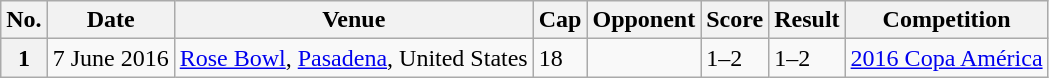<table class="wikitable sortable plainrowheaders">
<tr>
<th scope=col>No.</th>
<th scope=col data-sort-type=date>Date</th>
<th scope=col>Venue</th>
<th scope=col>Cap</th>
<th scope=col>Opponent</th>
<th scope=col>Score</th>
<th scope=col>Result</th>
<th scope=col>Competition</th>
</tr>
<tr>
<th scope=row>1</th>
<td>7 June 2016</td>
<td><a href='#'>Rose Bowl</a>, <a href='#'>Pasadena</a>, United States</td>
<td>18</td>
<td></td>
<td>1–2</td>
<td>1–2</td>
<td><a href='#'>2016 Copa América</a></td>
</tr>
</table>
